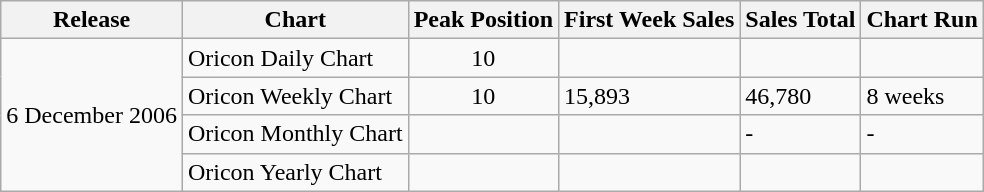<table class="wikitable">
<tr>
<th>Release</th>
<th>Chart</th>
<th>Peak Position</th>
<th>First Week Sales</th>
<th>Sales Total</th>
<th>Chart Run</th>
</tr>
<tr>
<td rowspan="4">6 December 2006</td>
<td>Oricon Daily Chart</td>
<td align="center">10</td>
<td></td>
<td></td>
<td></td>
</tr>
<tr>
<td>Oricon Weekly Chart</td>
<td align="center">10</td>
<td>15,893</td>
<td>46,780</td>
<td>8 weeks</td>
</tr>
<tr>
<td>Oricon Monthly Chart</td>
<td align="center"></td>
<td></td>
<td>-</td>
<td>-</td>
</tr>
<tr>
<td>Oricon Yearly Chart</td>
<td align="center"></td>
<td></td>
<td></td>
<td></td>
</tr>
</table>
